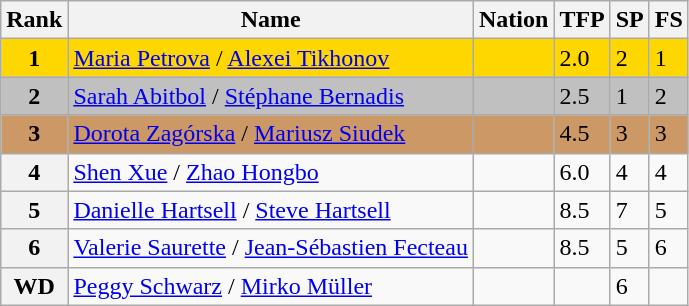<table class="wikitable">
<tr>
<th>Rank</th>
<th>Name</th>
<th>Nation</th>
<th>TFP</th>
<th>SP</th>
<th>FS</th>
</tr>
<tr bgcolor="gold">
<td align="center"><strong>1</strong></td>
<td><a href='#'>Maria Petrova</a> / <a href='#'>Alexei Tikhonov</a></td>
<td></td>
<td>2.0</td>
<td>2</td>
<td>1</td>
</tr>
<tr bgcolor="silver">
<td align="center"><strong>2</strong></td>
<td><a href='#'>Sarah Abitbol</a> / <a href='#'>Stéphane Bernadis</a></td>
<td></td>
<td>2.5</td>
<td>1</td>
<td>2</td>
</tr>
<tr bgcolor="cc9966">
<td align="center"><strong>3</strong></td>
<td><a href='#'>Dorota Zagórska</a> / <a href='#'>Mariusz Siudek</a></td>
<td></td>
<td>4.5</td>
<td>3</td>
<td>3</td>
</tr>
<tr>
<th>4</th>
<td><a href='#'>Shen Xue</a> / <a href='#'>Zhao Hongbo</a></td>
<td></td>
<td>6.0</td>
<td>4</td>
<td>4</td>
</tr>
<tr>
<th>5</th>
<td><a href='#'>Danielle Hartsell</a> / <a href='#'>Steve Hartsell</a></td>
<td></td>
<td>8.5</td>
<td>7</td>
<td>5</td>
</tr>
<tr>
<th>6</th>
<td><a href='#'>Valerie Saurette</a> / <a href='#'>Jean-Sébastien Fecteau</a></td>
<td></td>
<td>8.5</td>
<td>5</td>
<td>6</td>
</tr>
<tr>
<th>WD</th>
<td><a href='#'>Peggy Schwarz</a> / <a href='#'>Mirko Müller</a></td>
<td></td>
<td></td>
<td>6</td>
<td></td>
</tr>
</table>
